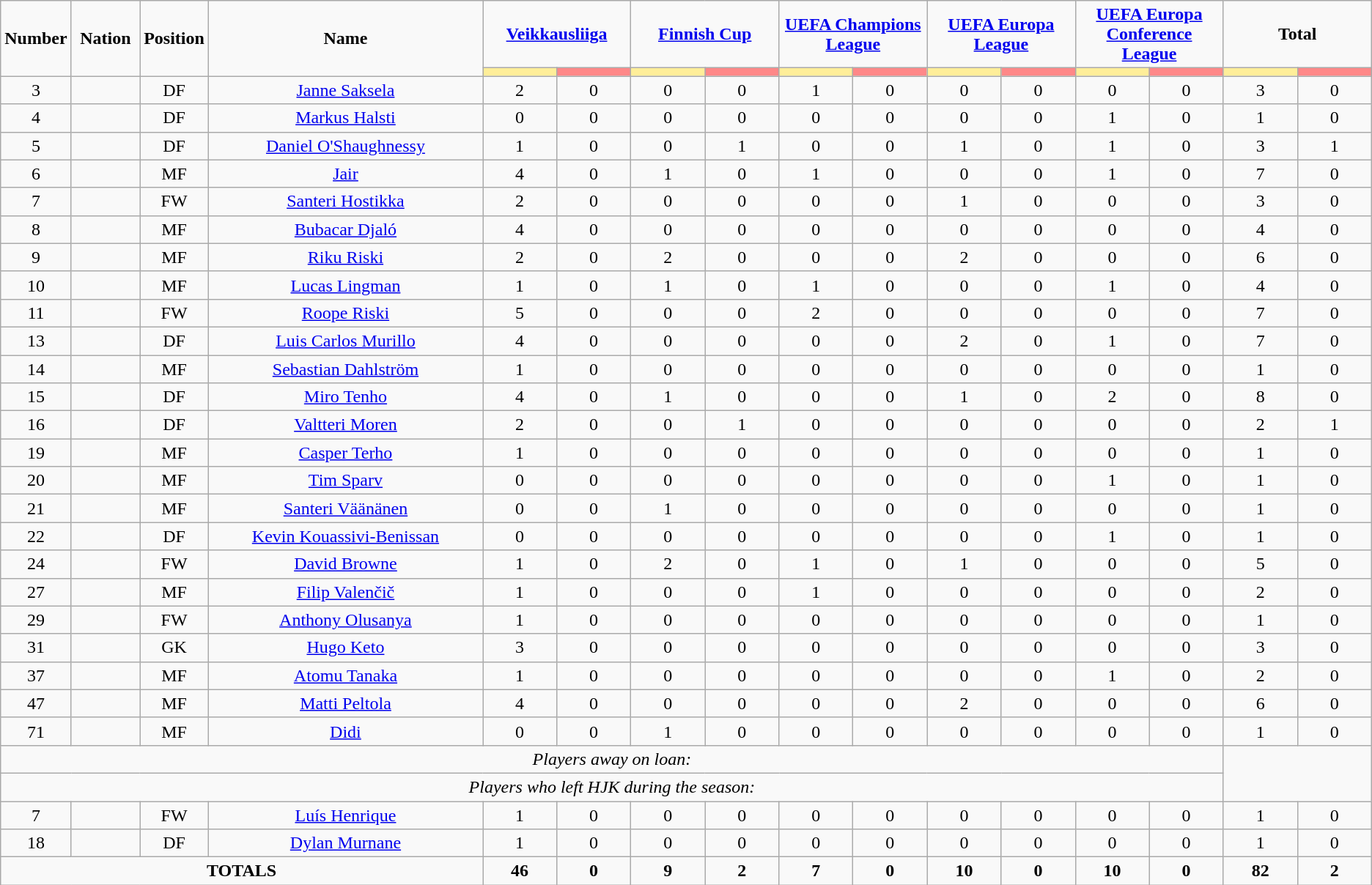<table class="wikitable" style="text-align:center;">
<tr>
<td rowspan="2"  style="width:5%;"><strong>Number</strong></td>
<td rowspan="2"  style="width:5%;"><strong>Nation</strong></td>
<td rowspan="2"  style="width:5%;"><strong>Position</strong></td>
<td rowspan="2"  style="width:20%;"><strong>Name</strong></td>
<td colspan="2"><strong><a href='#'>Veikkausliiga</a></strong></td>
<td colspan="2"><strong><a href='#'>Finnish Cup</a></strong></td>
<td colspan="2"><strong><a href='#'>UEFA Champions League</a></strong></td>
<td colspan="2"><strong><a href='#'>UEFA Europa League</a></strong></td>
<td colspan="2"><strong><a href='#'>UEFA Europa Conference League</a></strong></td>
<td colspan="2"><strong>Total</strong></td>
</tr>
<tr>
<th style="width:60px; background:#fe9;"></th>
<th style="width:60px; background:#ff8888;"></th>
<th style="width:60px; background:#fe9;"></th>
<th style="width:60px; background:#ff8888;"></th>
<th style="width:60px; background:#fe9;"></th>
<th style="width:60px; background:#ff8888;"></th>
<th style="width:60px; background:#fe9;"></th>
<th style="width:60px; background:#ff8888;"></th>
<th style="width:60px; background:#fe9;"></th>
<th style="width:60px; background:#ff8888;"></th>
<th style="width:60px; background:#fe9;"></th>
<th style="width:60px; background:#ff8888;"></th>
</tr>
<tr>
<td>3</td>
<td></td>
<td>DF</td>
<td><a href='#'>Janne Saksela</a></td>
<td>2</td>
<td>0</td>
<td>0</td>
<td>0</td>
<td>1</td>
<td>0</td>
<td>0</td>
<td>0</td>
<td>0</td>
<td>0</td>
<td>3</td>
<td>0</td>
</tr>
<tr>
<td>4</td>
<td></td>
<td>DF</td>
<td><a href='#'>Markus Halsti</a></td>
<td>0</td>
<td>0</td>
<td>0</td>
<td>0</td>
<td>0</td>
<td>0</td>
<td>0</td>
<td>0</td>
<td>1</td>
<td>0</td>
<td>1</td>
<td>0</td>
</tr>
<tr>
<td>5</td>
<td></td>
<td>DF</td>
<td><a href='#'>Daniel O'Shaughnessy</a></td>
<td>1</td>
<td>0</td>
<td>0</td>
<td>1</td>
<td>0</td>
<td>0</td>
<td>1</td>
<td>0</td>
<td>1</td>
<td>0</td>
<td>3</td>
<td>1</td>
</tr>
<tr>
<td>6</td>
<td></td>
<td>MF</td>
<td><a href='#'>Jair</a></td>
<td>4</td>
<td>0</td>
<td>1</td>
<td>0</td>
<td>1</td>
<td>0</td>
<td>0</td>
<td>0</td>
<td>1</td>
<td>0</td>
<td>7</td>
<td>0</td>
</tr>
<tr>
<td>7</td>
<td></td>
<td>FW</td>
<td><a href='#'>Santeri Hostikka</a></td>
<td>2</td>
<td>0</td>
<td>0</td>
<td>0</td>
<td>0</td>
<td>0</td>
<td>1</td>
<td>0</td>
<td>0</td>
<td>0</td>
<td>3</td>
<td>0</td>
</tr>
<tr>
<td>8</td>
<td></td>
<td>MF</td>
<td><a href='#'>Bubacar Djaló</a></td>
<td>4</td>
<td>0</td>
<td>0</td>
<td>0</td>
<td>0</td>
<td>0</td>
<td>0</td>
<td>0</td>
<td>0</td>
<td>0</td>
<td>4</td>
<td>0</td>
</tr>
<tr>
<td>9</td>
<td></td>
<td>MF</td>
<td><a href='#'>Riku Riski</a></td>
<td>2</td>
<td>0</td>
<td>2</td>
<td>0</td>
<td>0</td>
<td>0</td>
<td>2</td>
<td>0</td>
<td>0</td>
<td>0</td>
<td>6</td>
<td>0</td>
</tr>
<tr>
<td>10</td>
<td></td>
<td>MF</td>
<td><a href='#'>Lucas Lingman</a></td>
<td>1</td>
<td>0</td>
<td>1</td>
<td>0</td>
<td>1</td>
<td>0</td>
<td>0</td>
<td>0</td>
<td>1</td>
<td>0</td>
<td>4</td>
<td>0</td>
</tr>
<tr>
<td>11</td>
<td></td>
<td>FW</td>
<td><a href='#'>Roope Riski</a></td>
<td>5</td>
<td>0</td>
<td>0</td>
<td>0</td>
<td>2</td>
<td>0</td>
<td>0</td>
<td>0</td>
<td>0</td>
<td>0</td>
<td>7</td>
<td>0</td>
</tr>
<tr>
<td>13</td>
<td></td>
<td>DF</td>
<td><a href='#'>Luis Carlos Murillo</a></td>
<td>4</td>
<td>0</td>
<td>0</td>
<td>0</td>
<td>0</td>
<td>0</td>
<td>2</td>
<td>0</td>
<td>1</td>
<td>0</td>
<td>7</td>
<td>0</td>
</tr>
<tr>
<td>14</td>
<td></td>
<td>MF</td>
<td><a href='#'>Sebastian Dahlström</a></td>
<td>1</td>
<td>0</td>
<td>0</td>
<td>0</td>
<td>0</td>
<td>0</td>
<td>0</td>
<td>0</td>
<td>0</td>
<td>0</td>
<td>1</td>
<td>0</td>
</tr>
<tr>
<td>15</td>
<td></td>
<td>DF</td>
<td><a href='#'>Miro Tenho</a></td>
<td>4</td>
<td>0</td>
<td>1</td>
<td>0</td>
<td>0</td>
<td>0</td>
<td>1</td>
<td>0</td>
<td>2</td>
<td>0</td>
<td>8</td>
<td>0</td>
</tr>
<tr>
<td>16</td>
<td></td>
<td>DF</td>
<td><a href='#'>Valtteri Moren</a></td>
<td>2</td>
<td>0</td>
<td>0</td>
<td>1</td>
<td>0</td>
<td>0</td>
<td>0</td>
<td>0</td>
<td>0</td>
<td>0</td>
<td>2</td>
<td>1</td>
</tr>
<tr>
<td>19</td>
<td></td>
<td>MF</td>
<td><a href='#'>Casper Terho</a></td>
<td>1</td>
<td>0</td>
<td>0</td>
<td>0</td>
<td>0</td>
<td>0</td>
<td>0</td>
<td>0</td>
<td>0</td>
<td>0</td>
<td>1</td>
<td>0</td>
</tr>
<tr>
<td>20</td>
<td></td>
<td>MF</td>
<td><a href='#'>Tim Sparv</a></td>
<td>0</td>
<td>0</td>
<td>0</td>
<td>0</td>
<td>0</td>
<td>0</td>
<td>0</td>
<td>0</td>
<td>1</td>
<td>0</td>
<td>1</td>
<td>0</td>
</tr>
<tr>
<td>21</td>
<td></td>
<td>MF</td>
<td><a href='#'>Santeri Väänänen</a></td>
<td>0</td>
<td>0</td>
<td>1</td>
<td>0</td>
<td>0</td>
<td>0</td>
<td>0</td>
<td>0</td>
<td>0</td>
<td>0</td>
<td>1</td>
<td>0</td>
</tr>
<tr>
<td>22</td>
<td></td>
<td>DF</td>
<td><a href='#'>Kevin Kouassivi-Benissan</a></td>
<td>0</td>
<td>0</td>
<td>0</td>
<td>0</td>
<td>0</td>
<td>0</td>
<td>0</td>
<td>0</td>
<td>1</td>
<td>0</td>
<td>1</td>
<td>0</td>
</tr>
<tr>
<td>24</td>
<td></td>
<td>FW</td>
<td><a href='#'>David Browne</a></td>
<td>1</td>
<td>0</td>
<td>2</td>
<td>0</td>
<td>1</td>
<td>0</td>
<td>1</td>
<td>0</td>
<td>0</td>
<td>0</td>
<td>5</td>
<td>0</td>
</tr>
<tr>
<td>27</td>
<td></td>
<td>MF</td>
<td><a href='#'>Filip Valenčič</a></td>
<td>1</td>
<td>0</td>
<td>0</td>
<td>0</td>
<td>1</td>
<td>0</td>
<td>0</td>
<td>0</td>
<td>0</td>
<td>0</td>
<td>2</td>
<td>0</td>
</tr>
<tr>
<td>29</td>
<td></td>
<td>FW</td>
<td><a href='#'>Anthony Olusanya</a></td>
<td>1</td>
<td>0</td>
<td>0</td>
<td>0</td>
<td>0</td>
<td>0</td>
<td>0</td>
<td>0</td>
<td>0</td>
<td>0</td>
<td>1</td>
<td>0</td>
</tr>
<tr>
<td>31</td>
<td></td>
<td>GK</td>
<td><a href='#'>Hugo Keto</a></td>
<td>3</td>
<td>0</td>
<td>0</td>
<td>0</td>
<td>0</td>
<td>0</td>
<td>0</td>
<td>0</td>
<td>0</td>
<td>0</td>
<td>3</td>
<td>0</td>
</tr>
<tr>
<td>37</td>
<td></td>
<td>MF</td>
<td><a href='#'>Atomu Tanaka</a></td>
<td>1</td>
<td>0</td>
<td>0</td>
<td>0</td>
<td>0</td>
<td>0</td>
<td>0</td>
<td>0</td>
<td>1</td>
<td>0</td>
<td>2</td>
<td>0</td>
</tr>
<tr>
<td>47</td>
<td></td>
<td>MF</td>
<td><a href='#'>Matti Peltola</a></td>
<td>4</td>
<td>0</td>
<td>0</td>
<td>0</td>
<td>0</td>
<td>0</td>
<td>2</td>
<td>0</td>
<td>0</td>
<td>0</td>
<td>6</td>
<td>0</td>
</tr>
<tr>
<td>71</td>
<td></td>
<td>MF</td>
<td><a href='#'>Didi</a></td>
<td>0</td>
<td>0</td>
<td>1</td>
<td>0</td>
<td>0</td>
<td>0</td>
<td>0</td>
<td>0</td>
<td>0</td>
<td>0</td>
<td>1</td>
<td>0</td>
</tr>
<tr>
<td colspan="14"><em>Players away on loan:</em></td>
</tr>
<tr>
<td colspan="14"><em>Players who left HJK during the season:</em></td>
</tr>
<tr>
<td>7</td>
<td></td>
<td>FW</td>
<td><a href='#'>Luís Henrique</a></td>
<td>1</td>
<td>0</td>
<td>0</td>
<td>0</td>
<td>0</td>
<td>0</td>
<td>0</td>
<td>0</td>
<td>0</td>
<td>0</td>
<td>1</td>
<td>0</td>
</tr>
<tr>
<td>18</td>
<td></td>
<td>DF</td>
<td><a href='#'>Dylan Murnane</a></td>
<td>1</td>
<td>0</td>
<td>0</td>
<td>0</td>
<td>0</td>
<td>0</td>
<td>0</td>
<td>0</td>
<td>0</td>
<td>0</td>
<td>1</td>
<td>0</td>
</tr>
<tr>
<td colspan="4"><strong>TOTALS</strong></td>
<td><strong>46</strong></td>
<td><strong>0</strong></td>
<td><strong>9</strong></td>
<td><strong>2</strong></td>
<td><strong>7</strong></td>
<td><strong>0</strong></td>
<td><strong>10</strong></td>
<td><strong>0</strong></td>
<td><strong>10</strong></td>
<td><strong>0</strong></td>
<td><strong>82</strong></td>
<td><strong>2</strong></td>
</tr>
</table>
